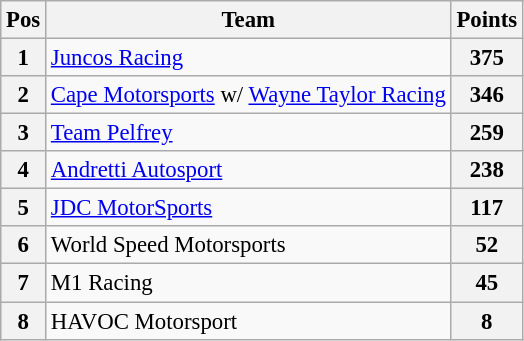<table class="wikitable" style="font-size: 95%;">
<tr>
<th>Pos</th>
<th>Team</th>
<th>Points</th>
</tr>
<tr>
<th>1</th>
<td><a href='#'>Juncos Racing</a></td>
<th>375</th>
</tr>
<tr>
<th>2</th>
<td><a href='#'>Cape Motorsports</a> w/ <a href='#'>Wayne Taylor Racing</a></td>
<th>346</th>
</tr>
<tr>
<th>3</th>
<td><a href='#'>Team Pelfrey</a></td>
<th>259</th>
</tr>
<tr>
<th>4</th>
<td><a href='#'>Andretti Autosport</a></td>
<th>238</th>
</tr>
<tr>
<th>5</th>
<td><a href='#'>JDC MotorSports</a></td>
<th>117</th>
</tr>
<tr>
<th>6</th>
<td>World Speed Motorsports</td>
<th>52</th>
</tr>
<tr>
<th>7</th>
<td>M1 Racing</td>
<th>45</th>
</tr>
<tr>
<th>8</th>
<td>HAVOC Motorsport</td>
<th>8</th>
</tr>
</table>
